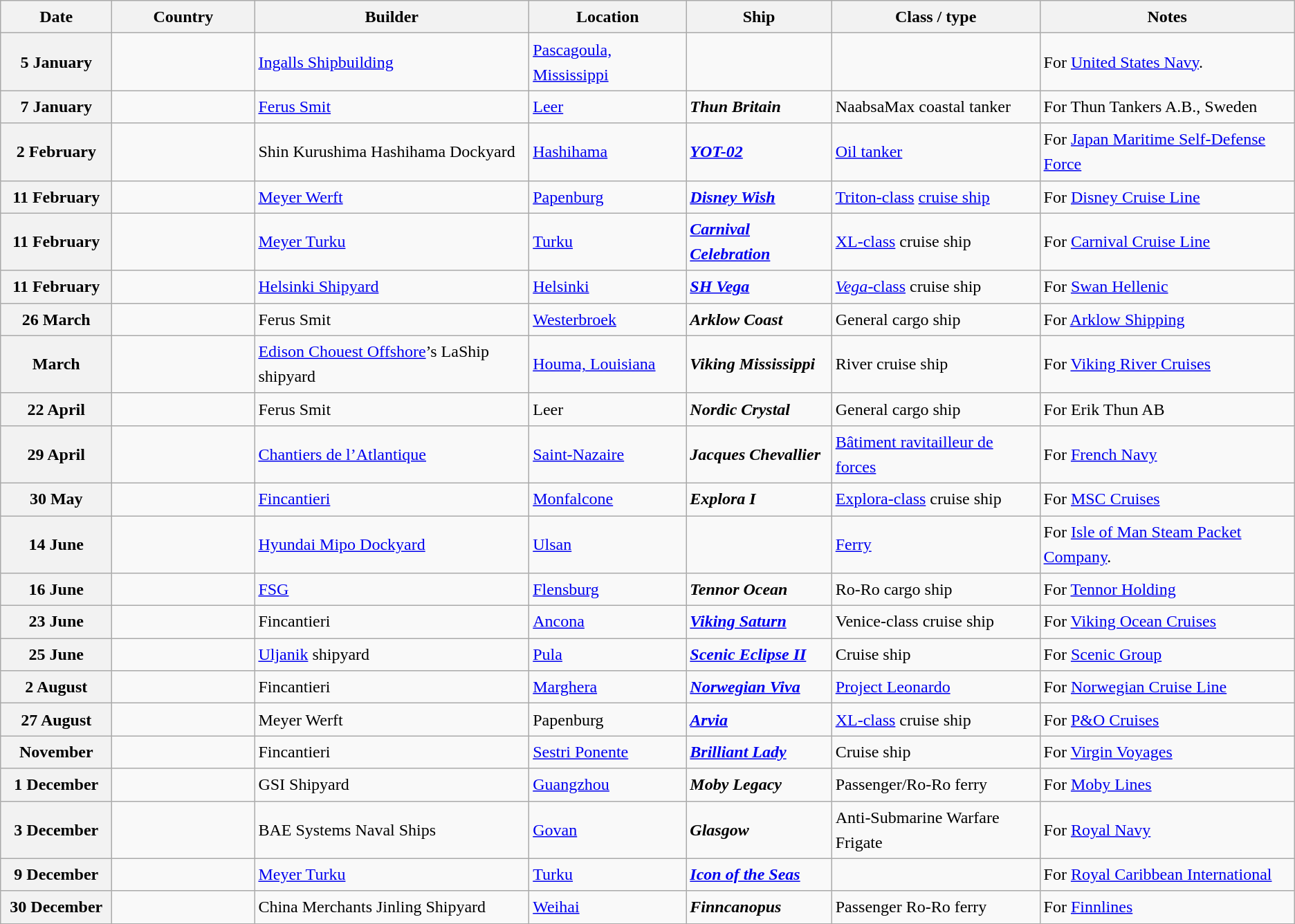<table class="wikitable sortable" style="font-size:1.00em; line-height:1.5em;">
<tr>
<th width="100">Date</th>
<th width="130">Country</th>
<th>Builder</th>
<th>Location</th>
<th>Ship</th>
<th>Class / type</th>
<th>Notes</th>
</tr>
<tr>
<th>5 January</th>
<td></td>
<td><a href='#'>Ingalls Shipbuilding</a></td>
<td><a href='#'>Pascagoula, Mississippi</a></td>
<td><strong></strong></td>
<td></td>
<td>For <a href='#'>United States Navy</a>.</td>
</tr>
<tr>
<th>7 January</th>
<td></td>
<td><a href='#'>Ferus Smit</a></td>
<td><a href='#'>Leer</a></td>
<td><strong><em>Thun Britain</em></strong></td>
<td>NaabsaMax coastal tanker</td>
<td>For Thun Tankers A.B., Sweden</td>
</tr>
<tr>
<th>2 February</th>
<td></td>
<td>Shin Kurushima Hashihama Dockyard</td>
<td><a href='#'>Hashihama</a></td>
<td><strong><em><a href='#'>YOT-02</a></em></strong></td>
<td><a href='#'>Oil tanker</a></td>
<td>For <a href='#'>Japan Maritime Self-Defense Force</a></td>
</tr>
<tr>
<th>11 February</th>
<td></td>
<td><a href='#'>Meyer Werft</a></td>
<td><a href='#'>Papenburg</a></td>
<td><strong><em><a href='#'>Disney Wish</a></em></strong></td>
<td><a href='#'>Triton-class</a> <a href='#'>cruise ship</a></td>
<td>For <a href='#'>Disney Cruise Line</a></td>
</tr>
<tr>
<th>11 February</th>
<td></td>
<td><a href='#'>Meyer Turku</a></td>
<td><a href='#'>Turku</a></td>
<td><strong><em><a href='#'>Carnival Celebration</a></em></strong></td>
<td><a href='#'>XL-class</a> cruise ship</td>
<td>For <a href='#'>Carnival Cruise Line</a></td>
</tr>
<tr>
<th>11 February</th>
<td></td>
<td><a href='#'>Helsinki Shipyard</a></td>
<td><a href='#'>Helsinki</a></td>
<td><strong><em><a href='#'>SH Vega</a></em></strong></td>
<td><a href='#'><em>Vega</em>-class</a> cruise ship</td>
<td>For <a href='#'>Swan Hellenic</a></td>
</tr>
<tr>
<th>26 March</th>
<td></td>
<td>Ferus Smit</td>
<td><a href='#'>Westerbroek</a></td>
<td><strong><em>Arklow Coast</em></strong></td>
<td>General cargo ship</td>
<td>For <a href='#'>Arklow Shipping</a></td>
</tr>
<tr>
<th>March</th>
<td></td>
<td><a href='#'>Edison Chouest Offshore</a>’s LaShip shipyard</td>
<td><a href='#'>Houma, Louisiana</a></td>
<td><strong><em>Viking Mississippi</em></strong></td>
<td>River cruise ship</td>
<td>For <a href='#'>Viking River Cruises</a></td>
</tr>
<tr>
<th>22 April</th>
<td></td>
<td>Ferus Smit</td>
<td>Leer</td>
<td><strong><em>Nordic Crystal</em></strong></td>
<td>General cargo ship</td>
<td>For Erik Thun AB</td>
</tr>
<tr>
<th>29 April</th>
<td></td>
<td><a href='#'>Chantiers de l’Atlantique</a></td>
<td><a href='#'>Saint-Nazaire</a></td>
<td><strong><em>Jacques Chevallier</em></strong></td>
<td><a href='#'>Bâtiment ravitailleur de forces</a></td>
<td>For <a href='#'>French Navy</a></td>
</tr>
<tr>
<th>30 May</th>
<td></td>
<td><a href='#'>Fincantieri</a></td>
<td><a href='#'>Monfalcone</a></td>
<td><strong><em>Explora I</em></strong></td>
<td><a href='#'>Explora-class</a> cruise ship</td>
<td>For <a href='#'>MSC Cruises</a></td>
</tr>
<tr ---->
<th>14 June</th>
<td></td>
<td><a href='#'>Hyundai Mipo Dockyard</a></td>
<td><a href='#'>Ulsan</a></td>
<td><strong></strong></td>
<td><a href='#'>Ferry</a></td>
<td>For <a href='#'>Isle of Man Steam Packet Company</a>.</td>
</tr>
<tr>
<th>16 June</th>
<td></td>
<td><a href='#'>FSG</a></td>
<td><a href='#'>Flensburg</a></td>
<td><strong><em>Tennor Ocean</em></strong></td>
<td>Ro-Ro cargo ship</td>
<td>For <a href='#'>Tennor Holding</a></td>
</tr>
<tr>
<th>23 June</th>
<td></td>
<td>Fincantieri</td>
<td><a href='#'>Ancona</a></td>
<td><strong><em><a href='#'>Viking Saturn</a></em></strong></td>
<td>Venice-class cruise ship</td>
<td>For <a href='#'>Viking Ocean Cruises</a></td>
</tr>
<tr>
<th>25 June</th>
<td></td>
<td><a href='#'>Uljanik</a> shipyard</td>
<td><a href='#'>Pula</a></td>
<td><strong><em><a href='#'>Scenic Eclipse II</a></em></strong></td>
<td>Cruise ship</td>
<td>For <a href='#'>Scenic Group</a></td>
</tr>
<tr>
<th>2 August</th>
<td></td>
<td>Fincantieri</td>
<td><a href='#'>Marghera</a></td>
<td><strong><em><a href='#'>Norwegian Viva</a></em></strong></td>
<td><a href='#'>Project Leonardo</a></td>
<td>For <a href='#'>Norwegian Cruise Line</a></td>
</tr>
<tr>
<th>27 August</th>
<td></td>
<td>Meyer Werft</td>
<td>Papenburg</td>
<td><strong><em><a href='#'>Arvia</a></em></strong></td>
<td><a href='#'>XL-class</a> cruise ship</td>
<td>For <a href='#'>P&O Cruises</a></td>
</tr>
<tr>
<th>November</th>
<td></td>
<td>Fincantieri</td>
<td><a href='#'>Sestri Ponente</a></td>
<td><strong><em><a href='#'>Brilliant Lady</a></em></strong></td>
<td>Cruise ship</td>
<td>For <a href='#'>Virgin Voyages</a></td>
</tr>
<tr>
<th>1 December</th>
<td></td>
<td>GSI Shipyard</td>
<td><a href='#'>Guangzhou</a></td>
<td><strong><em>Moby Legacy</em></strong></td>
<td>Passenger/Ro-Ro ferry</td>
<td>For <a href='#'>Moby Lines</a></td>
</tr>
<tr>
<th>3 December</th>
<td></td>
<td>BAE Systems Naval Ships</td>
<td><a href='#'>Govan</a></td>
<td><strong><em>Glasgow</em></strong></td>
<td>Anti-Submarine Warfare Frigate</td>
<td>For <a href='#'>Royal Navy</a></td>
</tr>
<tr>
<th>9 December</th>
<td></td>
<td><a href='#'>Meyer Turku</a></td>
<td><a href='#'>Turku</a></td>
<td><strong><em><a href='#'>Icon of the Seas</a></em></strong></td>
<td></td>
<td>For <a href='#'>Royal Caribbean International</a></td>
</tr>
<tr>
<th>30 December</th>
<td></td>
<td>China Merchants Jinling Shipyard</td>
<td><a href='#'>Weihai</a></td>
<td><strong><em>Finncanopus</em></strong></td>
<td>Passenger Ro-Ro ferry</td>
<td>For <a href='#'>Finnlines</a></td>
</tr>
</table>
